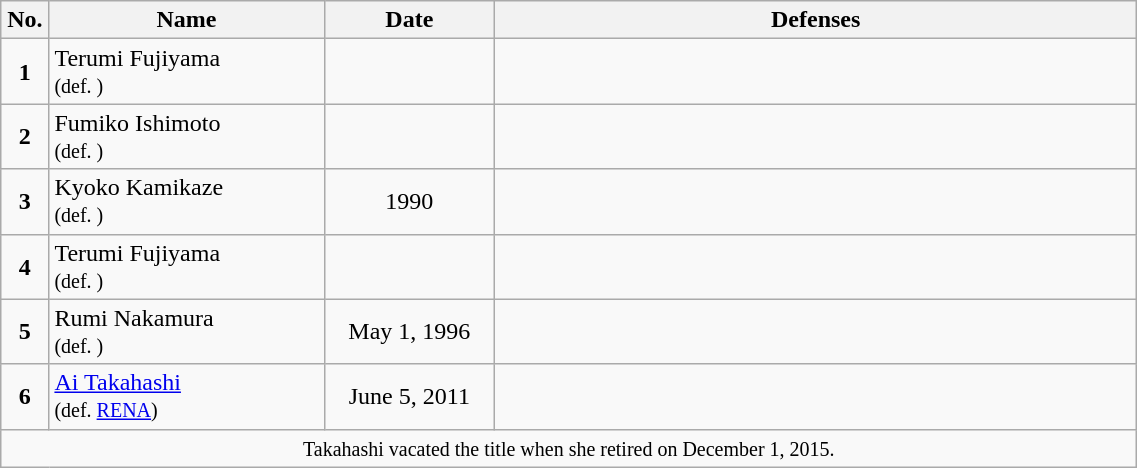<table class="wikitable" style="width:60%; font-size:100%;">
<tr>
<th style= width:1%;">No.</th>
<th style= width:21%;">Name</th>
<th style=width:13%;">Date</th>
<th style= width:49%;">Defenses</th>
</tr>
<tr>
<td align=center><strong>1</strong></td>
<td align=left> Terumi Fujiyama<br><small>(def. )</small></td>
<td align=center></td>
<td></td>
</tr>
<tr>
<td align=center><strong>2</strong></td>
<td align=left> Fumiko Ishimoto<br><small>(def. )</small></td>
<td align=center></td>
<td></td>
</tr>
<tr>
<td align=center><strong>3</strong></td>
<td align=left> Kyoko Kamikaze <br><small>(def. )</small></td>
<td align=center>1990</td>
<td></td>
</tr>
<tr>
<td align=center><strong>4</strong></td>
<td align=left> Terumi Fujiyama <br><small>(def. )</small></td>
<td align=center></td>
<td></td>
</tr>
<tr>
<td align=center><strong>5</strong></td>
<td align=left> Rumi Nakamura <br><small>(def. )</small></td>
<td align=center>May 1, 1996</td>
<td></td>
</tr>
<tr>
<td align=center><strong>6</strong></td>
<td align=left> <a href='#'>Ai Takahashi</a> <br><small>(def. <a href='#'>RENA</a>)</small></td>
<td align=center>June 5, 2011</td>
<td></td>
</tr>
<tr>
<td colspan=4 align=center><small>Takahashi vacated the title when she retired on December 1, 2015.</small></td>
</tr>
</table>
